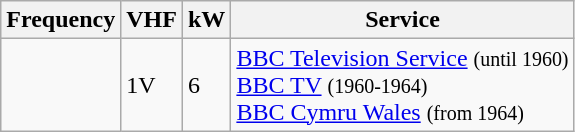<table class="wikitable sortable">
<tr>
<th>Frequency</th>
<th>VHF</th>
<th>kW</th>
<th>Service</th>
</tr>
<tr>
<td></td>
<td>1V</td>
<td>6</td>
<td><a href='#'>BBC Television Service</a> <small>(until 1960)</small><br><a href='#'>BBC TV</a> <small>(1960-1964)</small><br><a href='#'>BBC Cymru Wales</a> <small>(from 1964)</small></td>
</tr>
</table>
